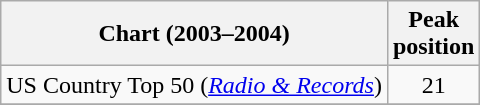<table class="wikitable sortable">
<tr>
<th align="left">Chart (2003–2004)</th>
<th align="center">Peak<br>position</th>
</tr>
<tr>
<td>US Country Top 50 (<em><a href='#'>Radio & Records</a></em>)</td>
<td align="center">21</td>
</tr>
<tr>
</tr>
</table>
